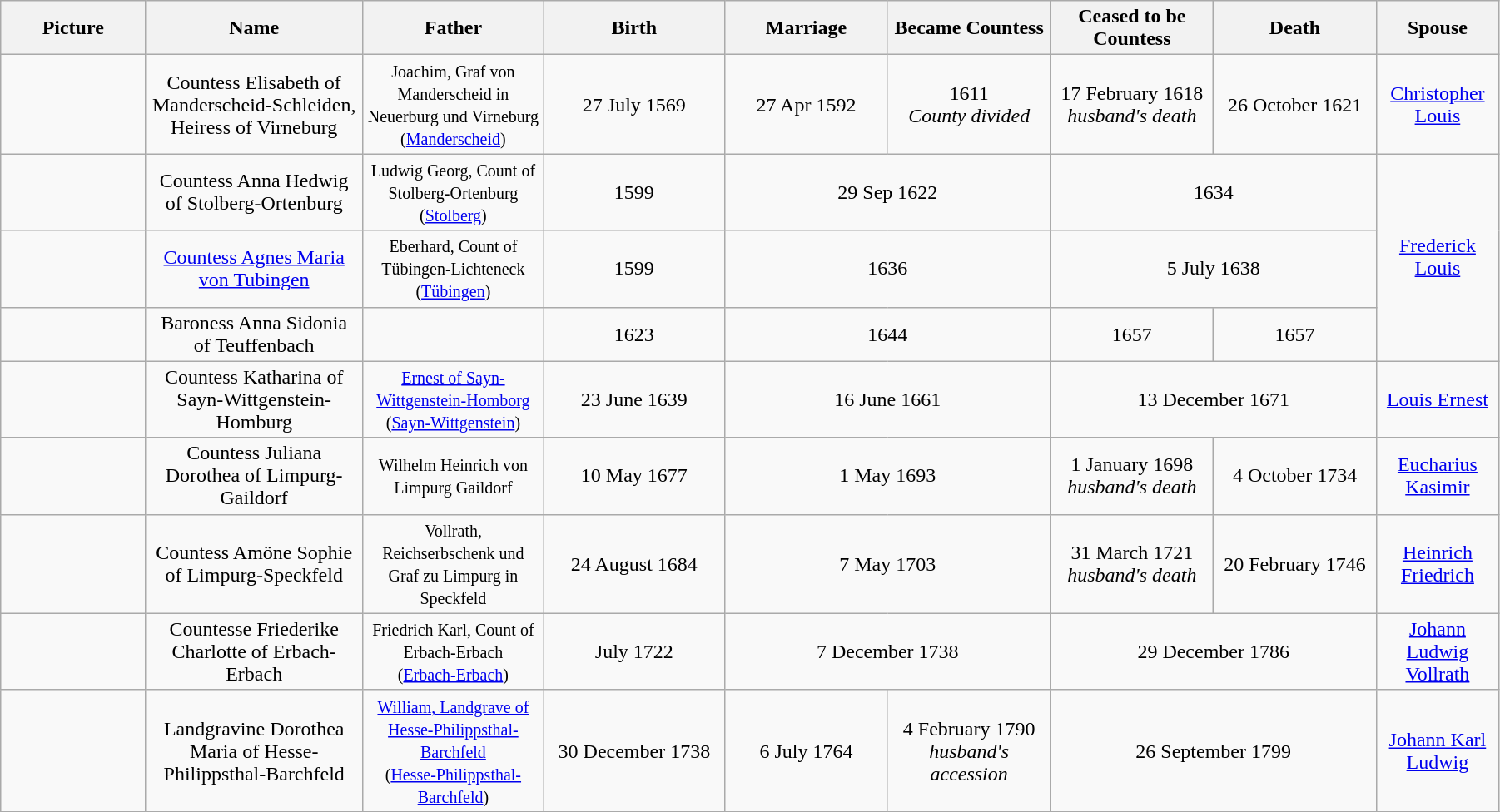<table width=95% class="wikitable">
<tr>
<th width = "8%">Picture</th>
<th width = "12%">Name</th>
<th width = "10%">Father</th>
<th width = "10%">Birth</th>
<th width = "9%">Marriage</th>
<th width = "9%">Became Countess</th>
<th width = "9%">Ceased to be Countess</th>
<th width = "9%">Death</th>
<th width = "6%">Spouse</th>
</tr>
<tr>
<td align="center"></td>
<td align="center">Countess Elisabeth of Manderscheid-Schleiden, Heiress of Virneburg</td>
<td align="center"><small>Joachim, Graf von Manderscheid in Neuerburg und Virneburg<br>(<a href='#'>Manderscheid</a>)</small></td>
<td align="center">27 July 1569</td>
<td align="center">27 Apr 1592</td>
<td align="center">1611 <br><em>County divided</em></td>
<td align="center">17 February 1618 <br><em>husband's death</em></td>
<td align="center">26 October 1621</td>
<td align="center"><a href='#'>Christopher Louis</a></td>
</tr>
<tr>
<td align="center"></td>
<td align="center">Countess Anna Hedwig of Stolberg-Ortenburg</td>
<td align="center"><small>Ludwig Georg, Count of Stolberg-Ortenburg<br>(<a href='#'>Stolberg</a>)</small></td>
<td align="center">1599</td>
<td align="center" colspan="2">29 Sep 1622</td>
<td align="center" colspan="2">1634</td>
<td align="center" rowspan="3"><a href='#'>Frederick Louis</a></td>
</tr>
<tr>
<td align="center"></td>
<td align="center"><a href='#'>Countess Agnes Maria von Tubingen</a></td>
<td align="center"><small>Eberhard, Count of Tübingen-Lichteneck<br>(<a href='#'>Tübingen</a>)</small></td>
<td align="center">1599</td>
<td align="center" colspan="2">1636</td>
<td align="center" colspan="2">5 July 1638</td>
</tr>
<tr>
<td align="center"></td>
<td align="center">Baroness Anna Sidonia of Teuffenbach</td>
<td align="center"></td>
<td align="center">1623</td>
<td align="center" colspan="2">1644</td>
<td align="center">1657</td>
<td align="center">1657</td>
</tr>
<tr>
<td align="center"></td>
<td align="center">Countess Katharina of Sayn-Wittgenstein-Homburg</td>
<td align="center"><small><a href='#'>Ernest of Sayn-Wittgenstein-Homborg</a><br>(<a href='#'>Sayn-Wittgenstein</a>)</small></td>
<td align="center">23 June 1639</td>
<td align="center" colspan="2">16 June 1661</td>
<td align="center" colspan="2">13 December 1671</td>
<td align="center"><a href='#'>Louis Ernest</a></td>
</tr>
<tr>
<td align="center"></td>
<td align="center">Countess Juliana Dorothea of Limpurg-Gaildorf</td>
<td align="center"><small>Wilhelm Heinrich von Limpurg Gaildorf</small></td>
<td align="center">10 May 1677</td>
<td align="center" colspan="2">1 May 1693</td>
<td align="center">1 January 1698<br><em>husband's death</em></td>
<td align="center">4 October 1734</td>
<td align="center"><a href='#'>Eucharius Kasimir</a></td>
</tr>
<tr>
<td align="center"></td>
<td align="center">Countess Amöne Sophie of Limpurg-Speckfeld</td>
<td align="center"><small>Vollrath, Reichserbschenk und Graf zu Limpurg in Speckfeld</small></td>
<td align="center">24 August 1684</td>
<td align="center" colspan="2">7 May 1703</td>
<td align="center">31 March 1721 <br><em>husband's death</em></td>
<td align="center">20 February 1746</td>
<td align="center"><a href='#'>Heinrich Friedrich</a></td>
</tr>
<tr>
<td align="center"></td>
<td align="center">Countesse Friederike Charlotte of Erbach-Erbach</td>
<td align="center"><small>Friedrich Karl, Count of Erbach-Erbach<br>(<a href='#'>Erbach-Erbach</a>)</small></td>
<td align="center">July 1722</td>
<td align="center" colspan="2">7 December 1738</td>
<td align="center" colspan="2">29 December 1786</td>
<td align="center"><a href='#'>Johann Ludwig Vollrath</a></td>
</tr>
<tr>
<td align="center"></td>
<td align="center">Landgravine Dorothea Maria of Hesse-Philippsthal-Barchfeld</td>
<td align="center"><small><a href='#'>William, Landgrave of Hesse-Philippsthal-Barchfeld</a><br>(<a href='#'>Hesse-Philippsthal-Barchfeld</a>)</small></td>
<td align="center">30 December 1738</td>
<td align="center">6 July 1764</td>
<td align="center">4 February 1790 <br><em>husband's accession</em></td>
<td align="center" colspan="2">26 September 1799</td>
<td align="center"><a href='#'>Johann Karl Ludwig</a></td>
</tr>
<tr>
</tr>
</table>
